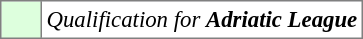<table bgcolor="#f7f8ff" cellpadding="3" cellspacing="0" border="1" style="font-size: 95%; border: gray solid 1px; border-collapse: collapse;text-align:center;">
<tr>
<td style="background: #ddffdd" width="20"></td>
<td bgcolor="#ffffff" align="left"><em>Qualification for <strong>Adriatic League<strong><em></td>
</tr>
</table>
